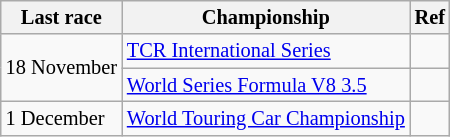<table class="wikitable" style="font-size: 85%">
<tr>
<th>Last race</th>
<th>Championship</th>
<th>Ref</th>
</tr>
<tr>
<td rowspan=2>18 November</td>
<td><a href='#'>TCR International Series</a></td>
<td></td>
</tr>
<tr>
<td><a href='#'>World Series Formula V8 3.5</a></td>
<td></td>
</tr>
<tr>
<td>1 December</td>
<td><a href='#'>World Touring Car Championship</a></td>
<td></td>
</tr>
</table>
